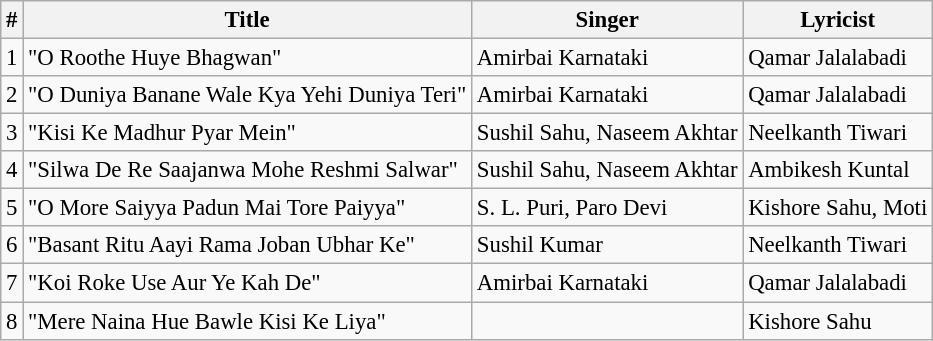<table class="wikitable" style="font-size:95%;">
<tr>
<th>#</th>
<th>Title</th>
<th>Singer</th>
<th>Lyricist</th>
</tr>
<tr>
<td>1</td>
<td>"O Roothe Huye Bhagwan"</td>
<td>Amirbai Karnataki</td>
<td>Qamar Jalalabadi</td>
</tr>
<tr>
<td>2</td>
<td>"O Duniya Banane Wale Kya Yehi Duniya Teri"</td>
<td>Amirbai Karnataki</td>
<td>Qamar Jalalabadi</td>
</tr>
<tr>
<td>3</td>
<td>"Kisi Ke Madhur Pyar Mein"</td>
<td>Sushil Sahu, Naseem Akhtar</td>
<td>Neelkanth Tiwari</td>
</tr>
<tr>
<td>4</td>
<td>"Silwa De Re Saajanwa Mohe Reshmi Salwar"</td>
<td>Sushil Sahu, Naseem Akhtar</td>
<td>Ambikesh Kuntal</td>
</tr>
<tr>
<td>5</td>
<td>"O More Saiyya Padun Mai Tore Paiyya"</td>
<td>S. L. Puri, Paro Devi</td>
<td>Kishore Sahu, Moti</td>
</tr>
<tr>
<td>6</td>
<td>"Basant Ritu Aayi Rama Joban Ubhar Ke"</td>
<td>Sushil Kumar</td>
<td>Neelkanth Tiwari</td>
</tr>
<tr>
<td>7</td>
<td>"Koi Roke Use Aur Ye Kah De"</td>
<td>Amirbai Karnataki</td>
<td>Qamar Jalalabadi</td>
</tr>
<tr>
<td>8</td>
<td>"Mere Naina Hue Bawle Kisi Ke Liya"</td>
<td></td>
<td>Kishore Sahu</td>
</tr>
</table>
